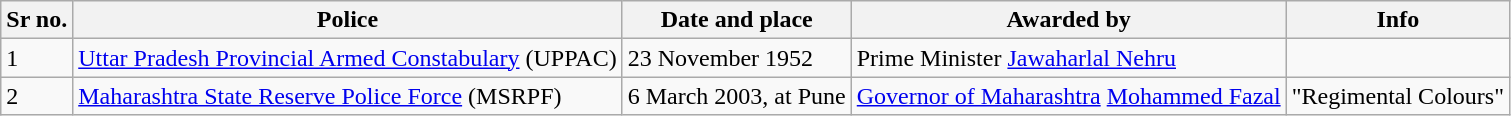<table class=wikitable>
<tr>
<th>Sr no.</th>
<th>Police</th>
<th>Date and place</th>
<th>Awarded by</th>
<th>Info</th>
</tr>
<tr>
<td>1</td>
<td><a href='#'>Uttar Pradesh Provincial Armed Constabulary</a> (UPPAC)</td>
<td>23 November 1952</td>
<td>Prime Minister <a href='#'>Jawaharlal Nehru</a></td>
<td></td>
</tr>
<tr>
<td>2</td>
<td><a href='#'>Maharashtra State Reserve Police Force</a> (MSRPF)</td>
<td>6 March 2003, at Pune</td>
<td><a href='#'>Governor of Maharashtra</a> <a href='#'>Mohammed Fazal</a></td>
<td>"Regimental Colours"</td>
</tr>
</table>
